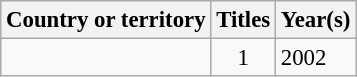<table class="wikitable" style="font-size:95%">
<tr>
<th>Country or territory</th>
<th>Titles</th>
<th>Year(s)</th>
</tr>
<tr>
<td></td>
<td style="text-align:center;">1</td>
<td>2002</td>
</tr>
</table>
